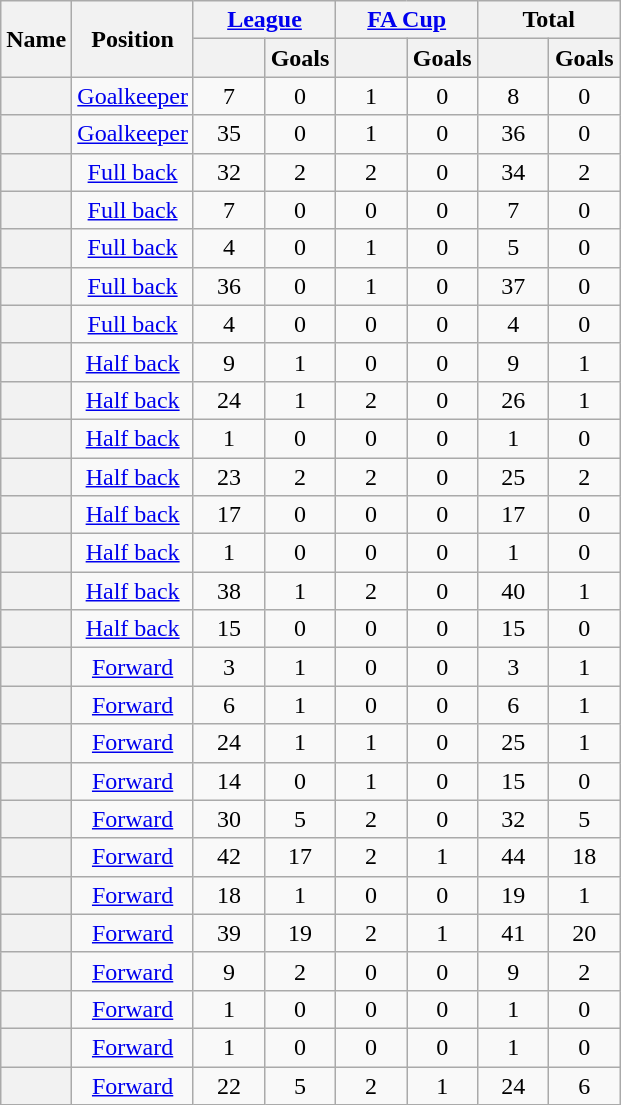<table class="wikitable sortable plainrowheaders" style=text-align:center>
<tr class="unsortable">
<th scope=col rowspan=2>Name</th>
<th scope=col rowspan=2>Position</th>
<th scope=col colspan=2><a href='#'>League</a></th>
<th scope=col colspan=2><a href='#'>FA Cup</a></th>
<th scope=col colspan=2>Total</th>
</tr>
<tr>
<th width=40 scope=col></th>
<th width=40 scope=col>Goals</th>
<th width=40 scope=col></th>
<th width=40 scope=col>Goals</th>
<th width=40 scope=col></th>
<th width=40 scope=col>Goals</th>
</tr>
<tr>
<th scope="row"></th>
<td data-sort-value="1"><a href='#'>Goalkeeper</a></td>
<td>7</td>
<td>0</td>
<td>1</td>
<td>0</td>
<td>8</td>
<td>0</td>
</tr>
<tr>
<th scope="row"></th>
<td data-sort-value="1"><a href='#'>Goalkeeper</a></td>
<td>35</td>
<td>0</td>
<td>1</td>
<td>0</td>
<td>36</td>
<td>0</td>
</tr>
<tr>
<th scope="row"></th>
<td data-sort-value="2"><a href='#'>Full back</a></td>
<td>32</td>
<td>2</td>
<td>2</td>
<td>0</td>
<td>34</td>
<td>2</td>
</tr>
<tr>
<th scope="row"> </th>
<td data-sort-value="2"><a href='#'>Full back</a></td>
<td>7</td>
<td>0</td>
<td>0</td>
<td>0</td>
<td>7</td>
<td>0</td>
</tr>
<tr>
<th scope="row"></th>
<td data-sort-value="2"><a href='#'>Full back</a></td>
<td>4</td>
<td>0</td>
<td>1</td>
<td>0</td>
<td>5</td>
<td>0</td>
</tr>
<tr>
<th scope="row"></th>
<td data-sort-value="2"><a href='#'>Full back</a></td>
<td>36</td>
<td>0</td>
<td>1</td>
<td>0</td>
<td>37</td>
<td>0</td>
</tr>
<tr>
<th scope="row"></th>
<td data-sort-value="2"><a href='#'>Full back</a></td>
<td>4</td>
<td>0</td>
<td>0</td>
<td>0</td>
<td>4</td>
<td>0</td>
</tr>
<tr>
<th scope="row"> </th>
<td data-sort-value="3"><a href='#'>Half back</a></td>
<td>9</td>
<td>1</td>
<td>0</td>
<td>0</td>
<td>9</td>
<td>1</td>
</tr>
<tr>
<th scope="row"></th>
<td data-sort-value="3"><a href='#'>Half back</a></td>
<td>24</td>
<td>1</td>
<td>2</td>
<td>0</td>
<td>26</td>
<td>1</td>
</tr>
<tr>
<th scope="row"></th>
<td data-sort-value="3"><a href='#'>Half back</a></td>
<td>1</td>
<td>0</td>
<td>0</td>
<td>0</td>
<td>1</td>
<td>0</td>
</tr>
<tr>
<th scope="row"></th>
<td data-sort-value="3"><a href='#'>Half back</a></td>
<td>23</td>
<td>2</td>
<td>2</td>
<td>0</td>
<td>25</td>
<td>2</td>
</tr>
<tr>
<th scope="row"></th>
<td data-sort-value="3"><a href='#'>Half back</a></td>
<td>17</td>
<td>0</td>
<td>0</td>
<td>0</td>
<td>17</td>
<td>0</td>
</tr>
<tr>
<th scope="row"></th>
<td data-sort-value="3"><a href='#'>Half back</a></td>
<td>1</td>
<td>0</td>
<td>0</td>
<td>0</td>
<td>1</td>
<td>0</td>
</tr>
<tr>
<th scope="row"></th>
<td data-sort-value="3"><a href='#'>Half back</a></td>
<td>38</td>
<td>1</td>
<td>2</td>
<td>0</td>
<td>40</td>
<td>1</td>
</tr>
<tr>
<th scope="row"></th>
<td data-sort-value="3"><a href='#'>Half back</a></td>
<td>15</td>
<td>0</td>
<td>0</td>
<td>0</td>
<td>15</td>
<td>0</td>
</tr>
<tr>
<th scope="row"></th>
<td data-sort-value="4"><a href='#'>Forward</a></td>
<td>3</td>
<td>1</td>
<td>0</td>
<td>0</td>
<td>3</td>
<td>1</td>
</tr>
<tr>
<th scope="row"></th>
<td data-sort-value="4"><a href='#'>Forward</a></td>
<td>6</td>
<td>1</td>
<td>0</td>
<td>0</td>
<td>6</td>
<td>1</td>
</tr>
<tr>
<th scope="row"></th>
<td data-sort-value="4"><a href='#'>Forward</a></td>
<td>24</td>
<td>1</td>
<td>1</td>
<td>0</td>
<td>25</td>
<td>1</td>
</tr>
<tr>
<th scope="row"> </th>
<td data-sort-value="4"><a href='#'>Forward</a></td>
<td>14</td>
<td>0</td>
<td>1</td>
<td>0</td>
<td>15</td>
<td>0</td>
</tr>
<tr>
<th scope="row"></th>
<td data-sort-value="4"><a href='#'>Forward</a></td>
<td>30</td>
<td>5</td>
<td>2</td>
<td>0</td>
<td>32</td>
<td>5</td>
</tr>
<tr>
<th scope="row"></th>
<td data-sort-value="4"><a href='#'>Forward</a></td>
<td>42</td>
<td>17</td>
<td>2</td>
<td>1</td>
<td>44</td>
<td>18</td>
</tr>
<tr>
<th scope="row"></th>
<td data-sort-value="4"><a href='#'>Forward</a></td>
<td>18</td>
<td>1</td>
<td>0</td>
<td>0</td>
<td>19</td>
<td>1</td>
</tr>
<tr>
<th scope="row"></th>
<td data-sort-value="4"><a href='#'>Forward</a></td>
<td>39</td>
<td>19</td>
<td>2</td>
<td>1</td>
<td>41</td>
<td>20</td>
</tr>
<tr>
<th scope="row"></th>
<td data-sort-value="4"><a href='#'>Forward</a></td>
<td>9</td>
<td>2</td>
<td>0</td>
<td>0</td>
<td>9</td>
<td>2</td>
</tr>
<tr>
<th scope="row"></th>
<td data-sort-value="4"><a href='#'>Forward</a></td>
<td>1</td>
<td>0</td>
<td>0</td>
<td>0</td>
<td>1</td>
<td>0</td>
</tr>
<tr>
<th scope="row"></th>
<td data-sort-value="4"><a href='#'>Forward</a></td>
<td>1</td>
<td>0</td>
<td>0</td>
<td>0</td>
<td>1</td>
<td>0</td>
</tr>
<tr>
<th scope="row"></th>
<td data-sort-value="4"><a href='#'>Forward</a></td>
<td>22</td>
<td>5</td>
<td>2</td>
<td>1</td>
<td>24</td>
<td>6</td>
</tr>
</table>
